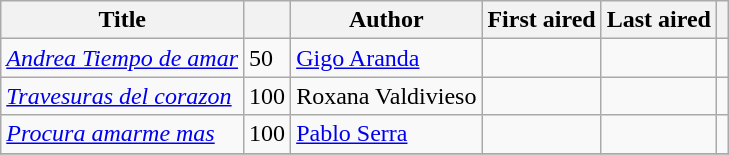<table class="wikitable sortable">
<tr>
<th>Title</th>
<th></th>
<th>Author</th>
<th>First aired</th>
<th>Last aired</th>
<th></th>
</tr>
<tr>
<td><em><a href='#'>Andrea Tiempo de amar</a></em></td>
<td>50</td>
<td><a href='#'>Gigo Aranda</a></td>
<td></td>
<td></td>
<td></td>
</tr>
<tr>
<td><em><a href='#'>Travesuras del corazon</a></em></td>
<td>100</td>
<td>Roxana Valdivieso</td>
<td></td>
<td></td>
<td></td>
</tr>
<tr>
<td><em><a href='#'>Procura amarme mas</a></em></td>
<td>100</td>
<td><a href='#'>Pablo Serra</a></td>
<td></td>
<td></td>
<td></td>
</tr>
<tr>
</tr>
</table>
